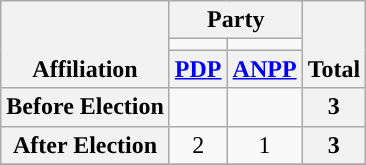<table class=wikitable style="text-align:center">
<tr style="vertical-align:bottom;">
<th rowspan=3>Affiliation</th>
<th colspan=2>Party</th>
<th rowspan=3>Total</th>
</tr>
<tr>
<td style="background-color:"></td>
<td style="background-color:"></td>
</tr>
<tr>
<th><a href='#'>PDP</a></th>
<th><a href='#'>ANPP</a></th>
</tr>
<tr>
<th>Before Election</th>
<td></td>
<td></td>
<th>3</th>
</tr>
<tr>
<th>After Election</th>
<td>2</td>
<td>1</td>
<th>3</th>
</tr>
<tr>
</tr>
</table>
